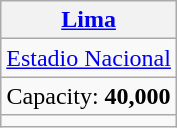<table class="wikitable" style="text-align:center">
<tr>
<th><a href='#'>Lima</a></th>
</tr>
<tr>
<td><a href='#'>Estadio Nacional</a></td>
</tr>
<tr>
<td>Capacity: <strong>40,000</strong></td>
</tr>
<tr>
<td></td>
</tr>
</table>
